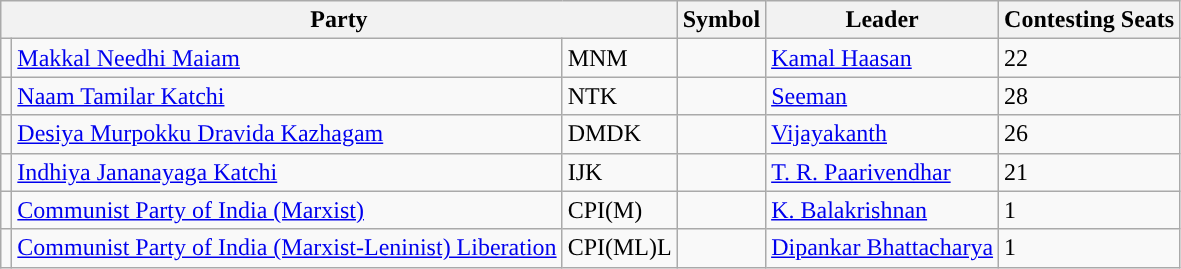<table class="wikitable">
<tr>
<th colspan="3">Party</th>
<th>Symbol</th>
<th>Leader</th>
<th>Contesting Seats</th>
</tr>
<tr>
<td></td>
<td><a href='#'>Makkal Needhi Maiam</a></td>
<td>MNM</td>
<td></td>
<td><a href='#'>Kamal Haasan</a></td>
<td>22</td>
</tr>
<tr>
<td></td>
<td><a href='#'>Naam Tamilar Katchi</a></td>
<td>NTK</td>
<td></td>
<td><a href='#'>Seeman</a></td>
<td>28</td>
</tr>
<tr>
<td></td>
<td><a href='#'>Desiya Murpokku Dravida Kazhagam</a></td>
<td>DMDK</td>
<td><br></td>
<td><a href='#'>Vijayakanth</a></td>
<td>26</td>
</tr>
<tr>
<td></td>
<td><a href='#'>Indhiya Jananayaga Katchi</a></td>
<td>IJK</td>
<td></td>
<td><a href='#'>T. R. Paarivendhar</a></td>
<td>21</td>
</tr>
<tr>
<td></td>
<td><a href='#'>Communist Party of India (Marxist)</a></td>
<td>CPI(M)</td>
<td></td>
<td><a href='#'>K. Balakrishnan</a></td>
<td>1</td>
</tr>
<tr>
<td></td>
<td><a href='#'>Communist Party of India (Marxist-Leninist) Liberation</a></td>
<td>CPI(ML)L</td>
<td></td>
<td><a href='#'>Dipankar Bhattacharya</a></td>
<td>1</td>
</tr>
</table>
